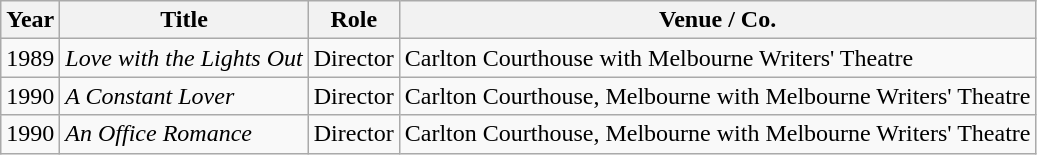<table class="wikitable">
<tr>
<th>Year</th>
<th>Title</th>
<th>Role</th>
<th>Venue / Co.</th>
</tr>
<tr>
<td>1989</td>
<td><em>Love with the Lights Out</em></td>
<td>Director</td>
<td>Carlton Courthouse with Melbourne Writers' Theatre</td>
</tr>
<tr>
<td>1990</td>
<td><em>A Constant Lover</em></td>
<td>Director</td>
<td>Carlton Courthouse, Melbourne with Melbourne Writers' Theatre</td>
</tr>
<tr>
<td>1990</td>
<td><em>An Office Romance</em></td>
<td>Director</td>
<td>Carlton Courthouse, Melbourne with Melbourne Writers' Theatre</td>
</tr>
</table>
